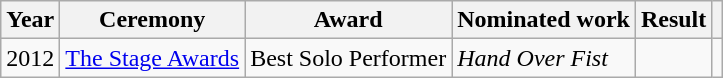<table class="wikitable">
<tr>
<th>Year</th>
<th>Ceremony</th>
<th>Award</th>
<th>Nominated work</th>
<th>Result</th>
<th></th>
</tr>
<tr>
<td>2012</td>
<td><a href='#'>The Stage Awards</a></td>
<td>Best Solo Performer</td>
<td><em>Hand Over Fist</em></td>
<td></td>
<td align="center"></td>
</tr>
</table>
